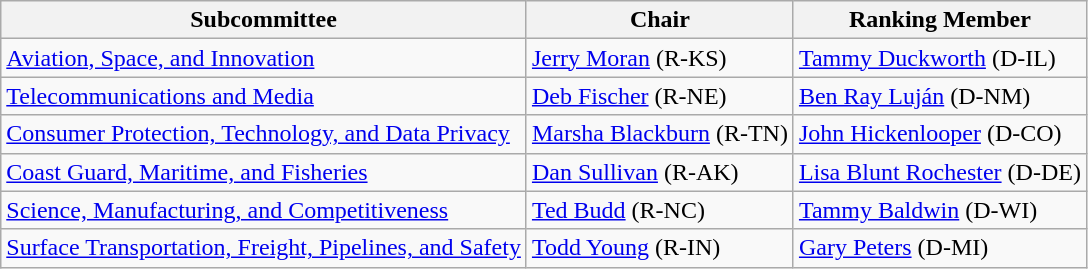<table class="wikitable">
<tr>
<th>Subcommittee</th>
<th>Chair</th>
<th>Ranking Member</th>
</tr>
<tr>
<td><a href='#'>Aviation, Space, and Innovation</a></td>
<td><a href='#'>Jerry Moran</a> (R-KS)</td>
<td><a href='#'>Tammy Duckworth</a> (D-IL)</td>
</tr>
<tr>
<td><a href='#'>Telecommunications and Media</a></td>
<td><a href='#'>Deb Fischer</a> (R-NE)</td>
<td><a href='#'>Ben Ray Luján</a> (D-NM)</td>
</tr>
<tr>
<td><a href='#'>Consumer Protection, Technology, and Data Privacy</a></td>
<td><a href='#'>Marsha Blackburn</a> (R-TN)</td>
<td><a href='#'>John Hickenlooper</a> (D-CO)</td>
</tr>
<tr>
<td><a href='#'>Coast Guard, Maritime, and Fisheries</a></td>
<td><a href='#'>Dan Sullivan</a> (R-AK)</td>
<td><a href='#'>Lisa Blunt Rochester</a> (D-DE)</td>
</tr>
<tr>
<td><a href='#'>Science, Manufacturing, and Competitiveness</a></td>
<td><a href='#'>Ted Budd</a> (R-NC)</td>
<td><a href='#'>Tammy Baldwin</a> (D-WI)</td>
</tr>
<tr>
<td><a href='#'>Surface Transportation, Freight, Pipelines, and Safety</a></td>
<td><a href='#'>Todd Young</a> (R-IN)</td>
<td><a href='#'>Gary Peters</a> (D-MI)</td>
</tr>
</table>
